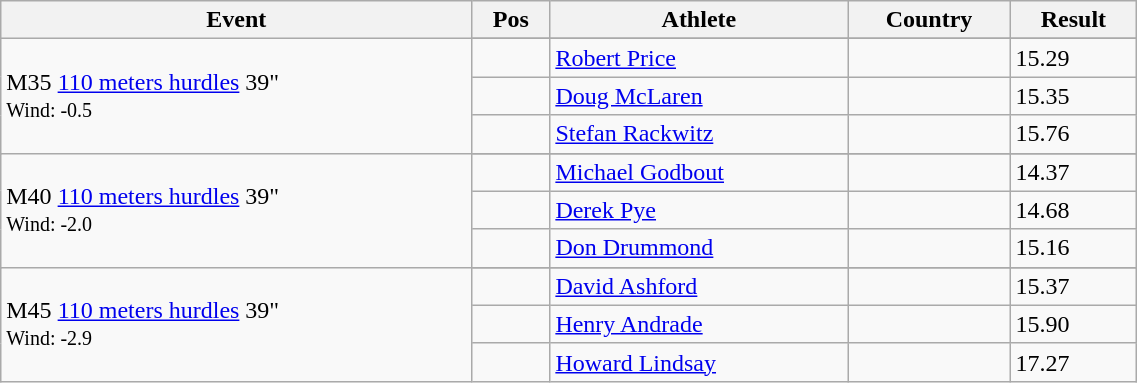<table class="wikitable" style="width:60%;">
<tr>
<th>Event</th>
<th>Pos</th>
<th>Athlete</th>
<th>Country</th>
<th>Result</th>
</tr>
<tr>
<td rowspan="4">M35 <a href='#'>110 meters hurdles</a> 39"<br><small>Wind: -0.5</small></td>
</tr>
<tr>
<td align=center></td>
<td align=left><a href='#'>Robert Price</a></td>
<td align=left></td>
<td>15.29</td>
</tr>
<tr>
<td align=center></td>
<td align=left><a href='#'>Doug McLaren</a></td>
<td align=left></td>
<td>15.35</td>
</tr>
<tr>
<td align=center></td>
<td align=left><a href='#'>Stefan Rackwitz</a></td>
<td align=left></td>
<td>15.76</td>
</tr>
<tr>
<td rowspan="4">M40 <a href='#'>110 meters hurdles</a> 39"<br><small>Wind: -2.0</small></td>
</tr>
<tr>
<td align=center></td>
<td align=left><a href='#'>Michael Godbout</a></td>
<td align=left></td>
<td>14.37</td>
</tr>
<tr>
<td align=center></td>
<td align=left><a href='#'>Derek Pye</a></td>
<td align=left></td>
<td>14.68</td>
</tr>
<tr>
<td align=center></td>
<td align=left><a href='#'>Don Drummond</a></td>
<td align=left></td>
<td>15.16</td>
</tr>
<tr>
<td rowspan="4">M45 <a href='#'>110 meters hurdles</a> 39"<br><small>Wind: -2.9</small></td>
</tr>
<tr>
<td align=center></td>
<td align=left><a href='#'>David Ashford</a></td>
<td align=left></td>
<td>15.37</td>
</tr>
<tr>
<td align=center></td>
<td align=left><a href='#'>Henry Andrade</a></td>
<td align=left></td>
<td>15.90</td>
</tr>
<tr>
<td align=center></td>
<td align=left><a href='#'>Howard Lindsay</a></td>
<td align=left></td>
<td>17.27</td>
</tr>
</table>
